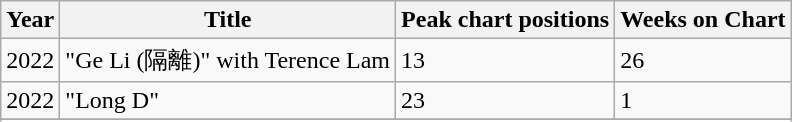<table class="wikitable plainrowheaders">
<tr>
<th scope="col">Year</th>
<th scope="col">Title</th>
<th scope="col">Peak chart positions</th>
<th scope="col">Weeks on Chart</th>
</tr>
<tr>
<td>2022</td>
<td>"Ge Li (隔離)" with Terence Lam</td>
<td>13</td>
<td>26 </td>
</tr>
<tr>
<td>2022</td>
<td>"Long D"</td>
<td>23</td>
<td>1</td>
</tr>
<tr>
</tr>
<tr>
</tr>
</table>
